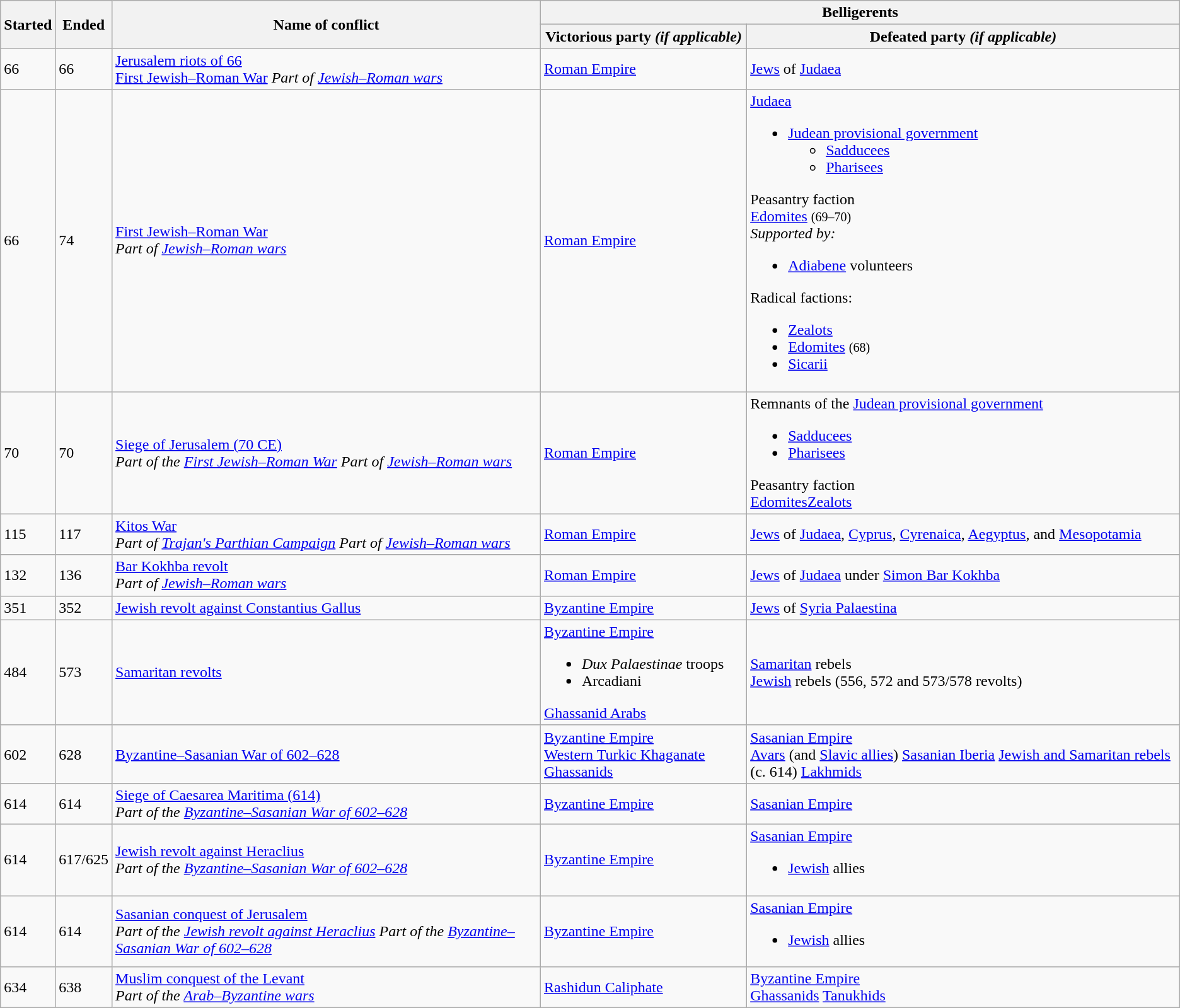<table class="wikitable">
<tr>
<th rowspan="2">Started</th>
<th rowspan="2">Ended</th>
<th rowspan="2">Name of conflict</th>
<th colspan="2">Belligerents</th>
</tr>
<tr>
<th>Victorious party <em>(if applicable)</em></th>
<th>Defeated party <em>(if applicable)</em></th>
</tr>
<tr>
<td>66</td>
<td>66</td>
<td><a href='#'>Jerusalem riots of 66</a><br><a href='#'>First Jewish–Roman War</a>
<em>Part of <a href='#'>Jewish–Roman wars</a></em></td>
<td> <a href='#'>Roman Empire</a></td>
<td><a href='#'>Jews</a> of <a href='#'>Judaea</a></td>
</tr>
<tr>
<td>66</td>
<td>74</td>
<td><a href='#'>First Jewish–Roman War</a><br><em>Part of <a href='#'>Jewish–Roman wars</a></em></td>
<td> <a href='#'>Roman Empire</a></td>
<td><a href='#'>Judaea</a><br><ul><li><a href='#'>Judean provisional government</a><ul><li><a href='#'>Sadducees</a></li><li><a href='#'>Pharisees</a></li></ul></li></ul>Peasantry faction<br><a href='#'>Edomites</a> <small>(69–70)</small><br><em>Supported by:</em><ul><li><a href='#'>Adiabene</a> volunteers</li></ul>Radical factions:<ul><li><a href='#'>Zealots</a></li><li><a href='#'>Edomites</a> <small>(68)</small></li><li><a href='#'>Sicarii</a></li></ul></td>
</tr>
<tr>
<td>70</td>
<td>70</td>
<td><a href='#'>Siege of Jerusalem (70 CE)</a><br><em>Part of the <a href='#'>First Jewish–Roman War</a></em>
<em>Part of <a href='#'>Jewish–Roman wars</a></em></td>
<td> <a href='#'>Roman Empire</a></td>
<td>Remnants of the <a href='#'>Judean provisional government</a><br><ul><li><a href='#'>Sadducees</a></li><li><a href='#'>Pharisees</a></li></ul>Peasantry faction<br><a href='#'>Edomites</a><a href='#'>Zealots</a></td>
</tr>
<tr>
<td>115</td>
<td>117</td>
<td><a href='#'>Kitos War</a><br><em>Part of <a href='#'>Trajan's Parthian Campaign</a></em>
<em>Part of <a href='#'>Jewish–Roman wars</a></em></td>
<td> <a href='#'>Roman Empire</a></td>
<td><a href='#'>Jews</a> of <a href='#'>Judaea</a>, <a href='#'>Cyprus</a>, <a href='#'>Cyrenaica</a>, <a href='#'>Aegyptus</a>, and <a href='#'>Mesopotamia</a></td>
</tr>
<tr>
<td>132</td>
<td>136</td>
<td><a href='#'>Bar Kokhba revolt</a><br><em>Part of <a href='#'>Jewish–Roman wars</a></em></td>
<td> <a href='#'>Roman Empire</a></td>
<td><a href='#'>Jews</a> of <a href='#'>Judaea</a> under <a href='#'>Simon Bar Kokhba</a></td>
</tr>
<tr>
<td>351</td>
<td>352</td>
<td><a href='#'>Jewish revolt against Constantius Gallus</a></td>
<td> <a href='#'>Byzantine Empire</a></td>
<td><a href='#'>Jews</a> of <a href='#'>Syria Palaestina</a></td>
</tr>
<tr>
<td>484</td>
<td>573</td>
<td><a href='#'>Samaritan revolts</a></td>
<td> <a href='#'>Byzantine Empire</a><br><ul><li><em>Dux Palaestinae</em> troops</li><li>Arcadiani</li></ul><a href='#'>Ghassanid Arabs</a></td>
<td><a href='#'>Samaritan</a> rebels<br><a href='#'>Jewish</a> rebels (556, 572 and 573/578 revolts)</td>
</tr>
<tr>
<td>602</td>
<td>628</td>
<td><a href='#'>Byzantine–Sasanian War of 602–628</a></td>
<td><a href='#'>Byzantine Empire</a><br><a href='#'>Western Turkic Khaganate</a>
<a href='#'>Ghassanids</a></td>
<td><a href='#'>Sasanian Empire</a><br><a href='#'>Avars</a> (and <a href='#'>Slavic allies</a>)
<a href='#'>Sasanian Iberia</a>
<a href='#'>Jewish and Samaritan rebels</a> (c. 614)
<a href='#'>Lakhmids</a></td>
</tr>
<tr>
<td>614</td>
<td>614</td>
<td><a href='#'>Siege of Caesarea Maritima (614)</a><br><em>Part of the <a href='#'>Byzantine–Sasanian War of 602–628</a></em></td>
<td> <a href='#'>Byzantine Empire</a></td>
<td> <a href='#'>Sasanian Empire</a></td>
</tr>
<tr>
<td>614</td>
<td>617/625</td>
<td><a href='#'>Jewish revolt against Heraclius</a><br><em>Part of the <a href='#'>Byzantine–Sasanian War of 602–628</a></em></td>
<td> <a href='#'>Byzantine Empire</a></td>
<td> <a href='#'>Sasanian Empire</a><br><ul><li><a href='#'>Jewish</a> allies</li></ul></td>
</tr>
<tr>
<td>614</td>
<td>614</td>
<td><a href='#'>Sasanian conquest of Jerusalem</a><br><em>Part of the <a href='#'>Jewish revolt against Heraclius</a></em>
<em>Part of the <a href='#'>Byzantine–Sasanian War of 602–628</a></em></td>
<td> <a href='#'>Byzantine Empire</a></td>
<td> <a href='#'>Sasanian Empire</a><br><ul><li><a href='#'>Jewish</a> allies</li></ul></td>
</tr>
<tr>
<td>634</td>
<td>638</td>
<td><a href='#'>Muslim conquest of the Levant</a><br><em>Part of the <a href='#'>Arab–Byzantine wars</a></em></td>
<td><a href='#'>Rashidun Caliphate</a></td>
<td> <a href='#'>Byzantine Empire</a><br><a href='#'>Ghassanids</a>
<a href='#'>Tanukhids</a></td>
</tr>
</table>
